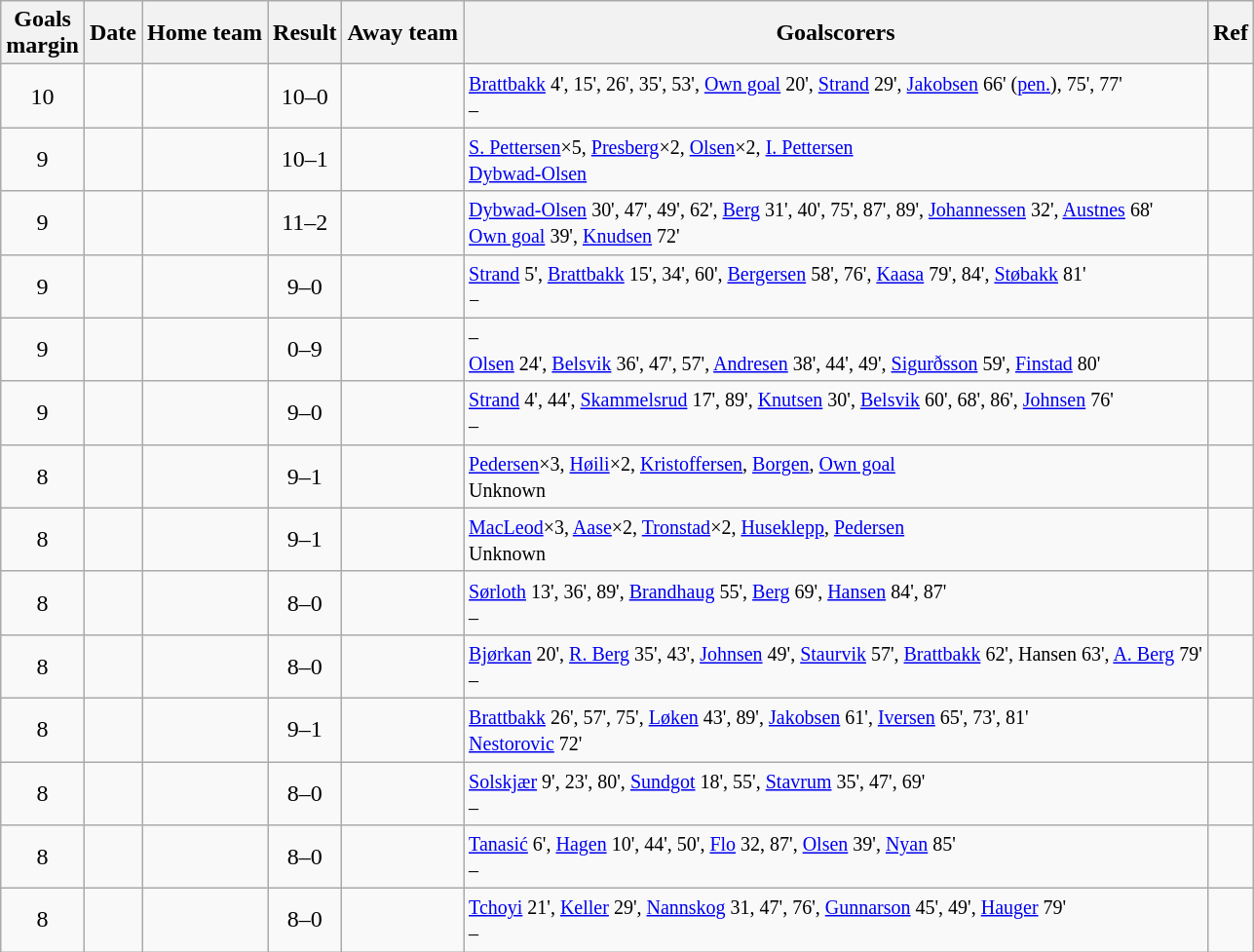<table class="wikitable sortable">
<tr>
<th>Goals <br> margin</th>
<th !width=4%>Date</th>
<th !width=12%>Home team</th>
<th ! align=center>Result</th>
<th !width=12%>Away team</th>
<th ! class="unsortable" align="center">Goalscorers</th>
<th !width=2% class="unsortable" align="center">Ref</th>
</tr>
<tr>
<td align=center>10</td>
<td></td>
<td></td>
<td align=center>10–0</td>
<td></td>
<td><small> <a href='#'>Brattbakk</a> 4', 15', 26', 35', 53', <a href='#'>Own goal</a> 20', <a href='#'>Strand</a> 29', <a href='#'>Jakobsen</a> 66' (<a href='#'>pen.</a>), 75', 77' </small><br><small> – </small></td>
<td></td>
</tr>
<tr>
<td align=center>9</td>
<td></td>
<td></td>
<td align=center>10–1</td>
<td></td>
<td><small> <a href='#'>S. Pettersen</a>×5, <a href='#'>Presberg</a>×2, <a href='#'>Olsen</a>×2, <a href='#'>I. Pettersen</a> </small><br><small><a href='#'>Dybwad-Olsen</a></small></td>
<td></td>
</tr>
<tr>
<td align=center>9</td>
<td></td>
<td></td>
<td align=center>11–2</td>
<td></td>
<td><small> <a href='#'>Dybwad-Olsen</a> 30', 47', 49', 62', <a href='#'>Berg</a> 31', 40', 75', 87', 89', <a href='#'>Johannessen</a> 32', <a href='#'>Austnes</a> 68' </small><br><small><a href='#'>Own goal</a> 39', <a href='#'>Knudsen</a> 72'</small></td>
<td></td>
</tr>
<tr>
<td align=center>9</td>
<td></td>
<td></td>
<td align=center>9–0</td>
<td></td>
<td><small> <a href='#'>Strand</a> 5', <a href='#'>Brattbakk</a> 15', 34', 60', <a href='#'>Bergersen</a> 58', 76', <a href='#'>Kaasa</a> 79', 84', <a href='#'>Støbakk</a> 81' </small><br><small> − </small></td>
<td></td>
</tr>
<tr>
<td align=center>9</td>
<td></td>
<td></td>
<td align=center>0–9</td>
<td></td>
<td><small> – </small><br><small> <a href='#'>Olsen</a> 24', <a href='#'>Belsvik</a> 36', 47', 57', <a href='#'>Andresen</a> 38', 44', 49', <a href='#'>Sigurðsson</a> 59', <a href='#'>Finstad</a> 80' </small></td>
<td></td>
</tr>
<tr>
<td align=center>9</td>
<td></td>
<td></td>
<td align=center>9–0</td>
<td></td>
<td><small> <a href='#'>Strand</a> 4', 44', <a href='#'>Skammelsrud</a> 17', 89', <a href='#'>Knutsen</a> 30', <a href='#'>Belsvik</a> 60', 68', 86', <a href='#'>Johnsen</a> 76' </small><br><small> – </small></td>
<td></td>
</tr>
<tr>
<td align=center>8</td>
<td></td>
<td></td>
<td align=center>9–1</td>
<td></td>
<td><small> <a href='#'>Pedersen</a>×3, <a href='#'>Høili</a>×2, <a href='#'>Kristoffersen</a>, <a href='#'>Borgen</a>, <a href='#'>Own goal</a> </small><br><small> Unknown </small></td>
<td></td>
</tr>
<tr>
<td align=center>8</td>
<td></td>
<td></td>
<td align=center>9–1</td>
<td></td>
<td><small> <a href='#'>MacLeod</a>×3, <a href='#'>Aase</a>×2, <a href='#'>Tronstad</a>×2, <a href='#'>Huseklepp</a>, <a href='#'>Pedersen</a></small><br><small> Unknown </small></td>
<td></td>
</tr>
<tr>
<td align=center>8</td>
<td></td>
<td></td>
<td align=center>8–0</td>
<td></td>
<td><small> <a href='#'>Sørloth</a> 13', 36', 89', <a href='#'>Brandhaug</a> 55', <a href='#'>Berg</a> 69', <a href='#'>Hansen</a> 84', 87' </small><br><small> – </small></td>
<td></td>
</tr>
<tr>
<td align=center>8</td>
<td></td>
<td></td>
<td align=center>8–0</td>
<td></td>
<td><small> <a href='#'>Bjørkan</a> 20', <a href='#'>R. Berg</a> 35', 43', <a href='#'>Johnsen</a> 49', <a href='#'>Staurvik</a> 57', <a href='#'>Brattbakk</a> 62', Hansen 63', <a href='#'>A. Berg</a> 79' </small><br><small> – </small></td>
<td></td>
</tr>
<tr>
<td align=center>8</td>
<td></td>
<td></td>
<td align=center>9–1</td>
<td></td>
<td><small> <a href='#'>Brattbakk</a> 26', 57', 75', <a href='#'>Løken</a> 43', 89', <a href='#'>Jakobsen</a> 61', <a href='#'>Iversen</a> 65', 73', 81' </small><br><small> <a href='#'>Nestorovic</a> 72' </small></td>
<td></td>
</tr>
<tr>
<td align=center>8</td>
<td></td>
<td></td>
<td align=center>8–0</td>
<td></td>
<td><small> <a href='#'>Solskjær</a> 9', 23', 80', <a href='#'>Sundgot</a> 18', 55', <a href='#'>Stavrum</a> 35', 47', 69' </small><br><small> – </small></td>
<td></td>
</tr>
<tr>
<td align=center>8</td>
<td></td>
<td></td>
<td align=center>8–0</td>
<td></td>
<td><small> <a href='#'>Tanasić</a> 6', <a href='#'>Hagen</a> 10', 44', 50', <a href='#'>Flo</a> 32, 87', <a href='#'>Olsen</a> 39', <a href='#'>Nyan</a> 85' </small><br><small> – </small></td>
<td></td>
</tr>
<tr>
<td align=center>8</td>
<td></td>
<td></td>
<td align=center>8–0</td>
<td></td>
<td><small> <a href='#'>Tchoyi</a> 21', <a href='#'>Keller</a> 29', <a href='#'>Nannskog</a> 31, 47', 76', <a href='#'>Gunnarson</a> 45', 49', <a href='#'>Hauger</a> 79' </small><br><small> – </small></td>
<td></td>
</tr>
</table>
